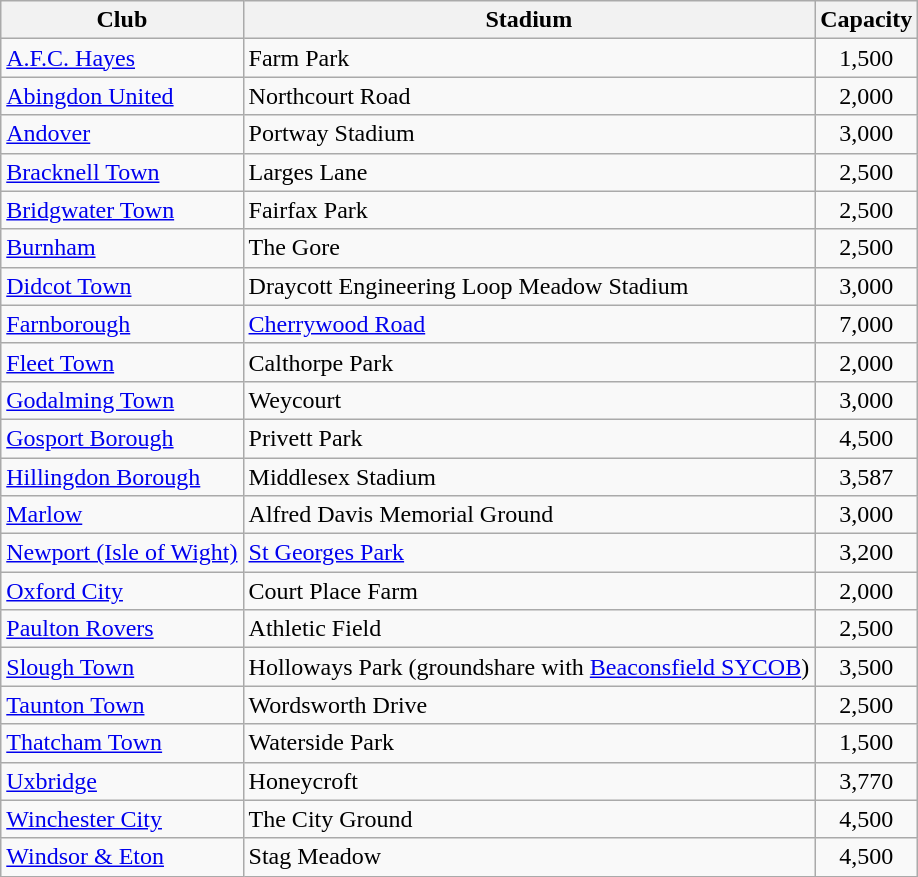<table class="wikitable sortable">
<tr>
<th>Club</th>
<th>Stadium</th>
<th>Capacity</th>
</tr>
<tr>
<td><a href='#'>A.F.C. Hayes</a></td>
<td>Farm Park</td>
<td align="center">1,500</td>
</tr>
<tr>
<td><a href='#'>Abingdon United</a></td>
<td>Northcourt Road</td>
<td align="center">2,000</td>
</tr>
<tr>
<td><a href='#'>Andover</a></td>
<td>Portway Stadium</td>
<td align="center">3,000</td>
</tr>
<tr>
<td><a href='#'>Bracknell Town</a></td>
<td>Larges Lane</td>
<td align="center">2,500</td>
</tr>
<tr>
<td><a href='#'>Bridgwater Town</a></td>
<td>Fairfax Park</td>
<td align="center">2,500</td>
</tr>
<tr>
<td><a href='#'>Burnham</a></td>
<td>The Gore</td>
<td align="center">2,500</td>
</tr>
<tr>
<td><a href='#'>Didcot Town</a></td>
<td>Draycott Engineering Loop Meadow Stadium</td>
<td align="center">3,000</td>
</tr>
<tr>
<td><a href='#'>Farnborough</a></td>
<td><a href='#'>Cherrywood Road</a></td>
<td align="center">7,000</td>
</tr>
<tr>
<td><a href='#'>Fleet Town</a></td>
<td>Calthorpe Park</td>
<td align="center">2,000</td>
</tr>
<tr>
<td><a href='#'>Godalming Town</a></td>
<td>Weycourt</td>
<td align="center">3,000</td>
</tr>
<tr>
<td><a href='#'>Gosport Borough</a></td>
<td>Privett Park</td>
<td align="center">4,500</td>
</tr>
<tr>
<td><a href='#'>Hillingdon Borough</a></td>
<td>Middlesex Stadium</td>
<td align="center">3,587</td>
</tr>
<tr>
<td><a href='#'>Marlow</a></td>
<td>Alfred Davis Memorial Ground</td>
<td align="center">3,000</td>
</tr>
<tr>
<td><a href='#'>Newport (Isle of Wight)</a></td>
<td><a href='#'>St Georges Park</a></td>
<td align="center">3,200</td>
</tr>
<tr>
<td><a href='#'>Oxford City</a></td>
<td>Court Place Farm</td>
<td align="center">2,000</td>
</tr>
<tr>
<td><a href='#'>Paulton Rovers</a></td>
<td>Athletic Field</td>
<td align="center">2,500</td>
</tr>
<tr>
<td><a href='#'>Slough Town</a></td>
<td>Holloways Park (groundshare with <a href='#'>Beaconsfield SYCOB</a>)</td>
<td align="center">3,500</td>
</tr>
<tr>
<td><a href='#'>Taunton Town</a></td>
<td>Wordsworth Drive</td>
<td align="center">2,500</td>
</tr>
<tr>
<td><a href='#'>Thatcham Town</a></td>
<td>Waterside Park</td>
<td align="center">1,500</td>
</tr>
<tr>
<td><a href='#'>Uxbridge</a></td>
<td>Honeycroft</td>
<td align="center">3,770</td>
</tr>
<tr>
<td><a href='#'>Winchester City</a></td>
<td>The City Ground</td>
<td align="center">4,500</td>
</tr>
<tr>
<td><a href='#'>Windsor & Eton</a></td>
<td>Stag Meadow</td>
<td align="center">4,500</td>
</tr>
</table>
